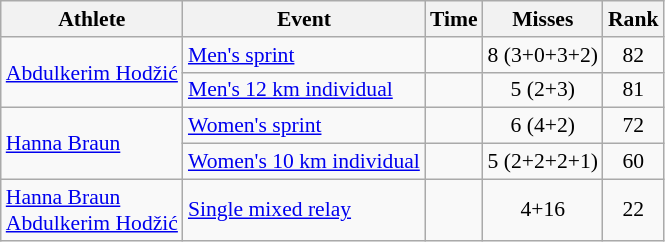<table class="wikitable" style="font-size:90%">
<tr>
<th>Athlete</th>
<th>Event</th>
<th>Time</th>
<th>Misses</th>
<th>Rank</th>
</tr>
<tr align=center>
<td align=left rowspan=2><a href='#'>Abdulkerim Hodžić</a></td>
<td align=left><a href='#'>Men's sprint</a></td>
<td></td>
<td>8 (3+0+3+2)</td>
<td>82</td>
</tr>
<tr align=center>
<td align=left><a href='#'>Men's 12 km individual</a></td>
<td></td>
<td>5 (2+3)</td>
<td>81</td>
</tr>
<tr align=center>
<td align=left rowspan=2><a href='#'>Hanna Braun</a></td>
<td align=left><a href='#'>Women's sprint</a></td>
<td></td>
<td>6 (4+2)</td>
<td>72</td>
</tr>
<tr align=center>
<td align=left><a href='#'>Women's 10 km individual</a></td>
<td></td>
<td>5 (2+2+2+1)</td>
<td>60</td>
</tr>
<tr align=center>
<td align=left><a href='#'>Hanna Braun</a><br><a href='#'>Abdulkerim Hodžić</a></td>
<td align=left><a href='#'>Single mixed relay</a></td>
<td></td>
<td>4+16</td>
<td>22</td>
</tr>
</table>
